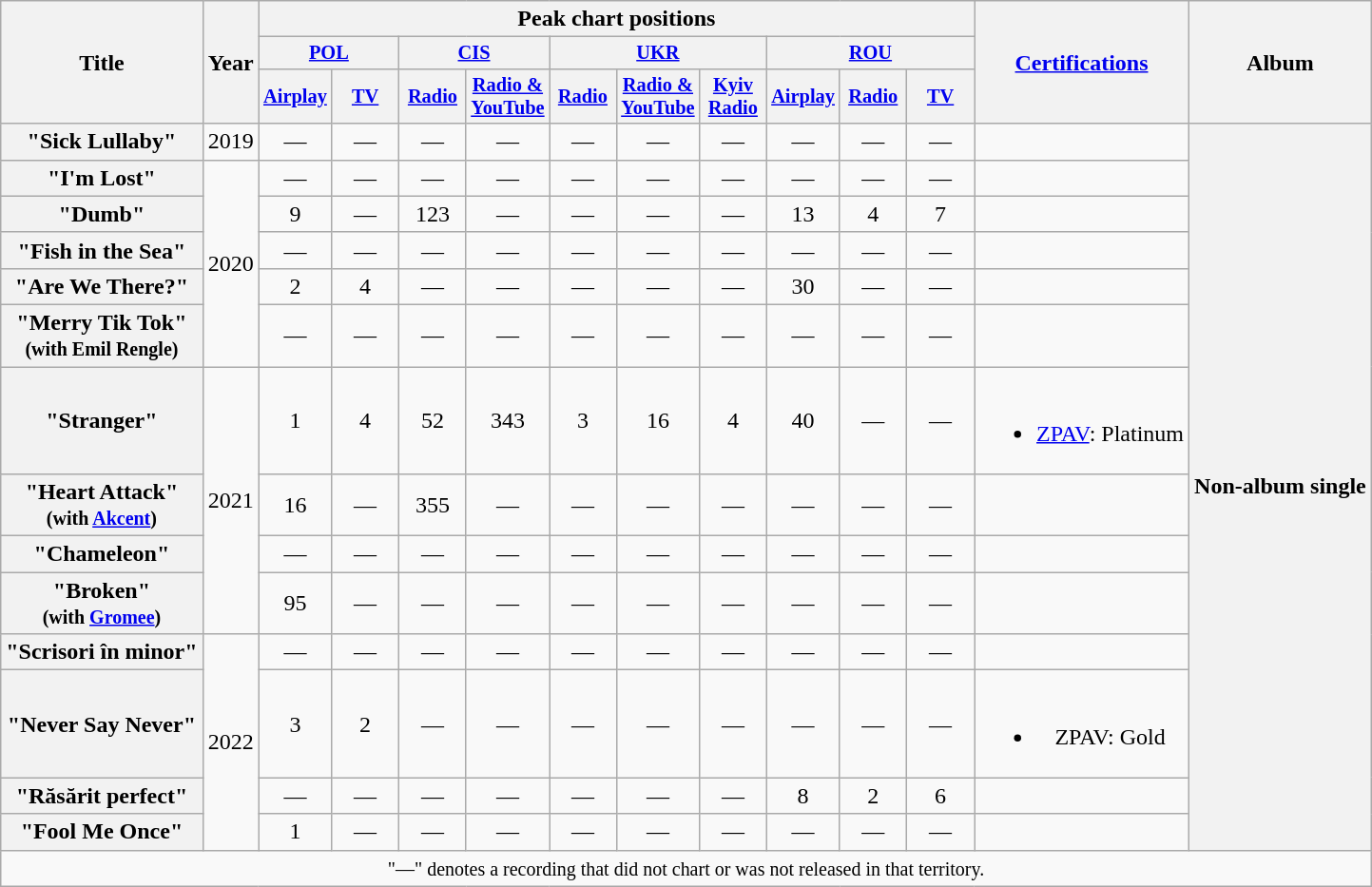<table class="wikitable plainrowheaders" style="text-align:center;">
<tr>
<th rowspan="3">Title</th>
<th rowspan="3">Year</th>
<th colspan="10">Peak chart positions</th>
<th rowspan="3"><a href='#'>Certifications</a></th>
<th rowspan="3">Album</th>
</tr>
<tr>
<th colspan="2" style="width:3em;font-size:85%;"><a href='#'>POL</a></th>
<th colspan="2" style="width:3em;font-size:85%;"><a href='#'>CIS</a></th>
<th colspan="3" style="width:3em;font-size:85%;"><a href='#'>UKR</a></th>
<th colspan="3" style="width:3em;font-size:85%;"><a href='#'>ROU</a></th>
</tr>
<tr>
<th style="width:3em;font-size:85%;"><a href='#'>Airplay</a><br></th>
<th style="width:3em;font-size:85%;"><a href='#'>TV</a><br></th>
<th style="width:3em;font-size:85%;"><a href='#'>Radio</a><br></th>
<th style="width:3em;font-size:85%;"><a href='#'>Radio & YouTube</a><br></th>
<th style="width:3em;font-size:85%;"><a href='#'>Radio</a><br></th>
<th style="width:3em;font-size:85%;"><a href='#'>Radio & YouTube</a><br></th>
<th style="width:3em;font-size:85%;"><a href='#'>Kyiv Radio</a><br></th>
<th style="width:3em;font-size:85%;"><a href='#'>Airplay</a><br></th>
<th style="width:3em;font-size:85%;"><a href='#'>Radio</a><br></th>
<th style="width:3em;font-size:85%;"><a href='#'>TV</a><br></th>
</tr>
<tr>
<th scope="row">"Sick Lullaby"</th>
<td>2019</td>
<td>—</td>
<td>—</td>
<td>—</td>
<td>—</td>
<td>—</td>
<td>—</td>
<td>—</td>
<td>—</td>
<td>—</td>
<td>—</td>
<td></td>
<th rowspan="14" scope="row">Non-album single</th>
</tr>
<tr>
<th scope="row">"I'm Lost"</th>
<td rowspan="5">2020</td>
<td>—</td>
<td>—</td>
<td>—</td>
<td>—</td>
<td>—</td>
<td>—</td>
<td>—</td>
<td>—</td>
<td>—</td>
<td>—</td>
<td></td>
</tr>
<tr>
<th scope="row">"Dumb"</th>
<td>9</td>
<td>—</td>
<td>123</td>
<td>—</td>
<td>—</td>
<td>—</td>
<td>—</td>
<td>13</td>
<td>4</td>
<td>7</td>
<td></td>
</tr>
<tr>
<th scope="row">"Fish in the Sea"</th>
<td>—</td>
<td>—</td>
<td>—</td>
<td>—</td>
<td>—</td>
<td>—</td>
<td>—</td>
<td>—</td>
<td>—</td>
<td>—</td>
<td></td>
</tr>
<tr>
<th scope="row">"Are We There?"</th>
<td>2</td>
<td>4</td>
<td>—</td>
<td>—</td>
<td>—</td>
<td>—</td>
<td>—</td>
<td>30</td>
<td>—</td>
<td>—</td>
<td></td>
</tr>
<tr>
<th scope="row">"Merry Tik Tok"<br><small>(with Emil Rengle)</small></th>
<td>—</td>
<td>—</td>
<td>—</td>
<td>—</td>
<td>—</td>
<td>—</td>
<td>—</td>
<td>—</td>
<td>—</td>
<td>—</td>
<td></td>
</tr>
<tr>
<th scope="row">"Stranger"</th>
<td rowspan="4">2021</td>
<td>1</td>
<td>4</td>
<td>52</td>
<td>343</td>
<td>3</td>
<td>16</td>
<td>4</td>
<td>40</td>
<td>—</td>
<td>—</td>
<td><br><ul><li><a href='#'>ZPAV</a>: Platinum</li></ul></td>
</tr>
<tr>
<th scope="row">"Heart Attack"<br><small>(with <a href='#'>Akcent</a>)</small></th>
<td>16</td>
<td>—</td>
<td>355</td>
<td>—</td>
<td>—</td>
<td>—</td>
<td>—</td>
<td>—</td>
<td>—</td>
<td>—</td>
<td></td>
</tr>
<tr>
<th scope="row">"Chameleon"</th>
<td>—</td>
<td>—</td>
<td>—</td>
<td>—</td>
<td>—</td>
<td>—</td>
<td>—</td>
<td>—</td>
<td>—</td>
<td>—</td>
<td></td>
</tr>
<tr>
<th scope="row">"Broken"<br><small>(with <a href='#'>Gromee</a>)</small></th>
<td>95</td>
<td>—</td>
<td>—</td>
<td>—</td>
<td>—</td>
<td>—</td>
<td>—</td>
<td>—</td>
<td>—</td>
<td>—</td>
<td></td>
</tr>
<tr>
<th scope="row">"Scrisori în minor"</th>
<td rowspan="4">2022</td>
<td>—</td>
<td>—</td>
<td>—</td>
<td>—</td>
<td>—</td>
<td>—</td>
<td>—</td>
<td>—</td>
<td>—</td>
<td>—</td>
<td></td>
</tr>
<tr>
<th scope="row">"Never Say Never"</th>
<td>3</td>
<td>2</td>
<td>—</td>
<td>—</td>
<td>—</td>
<td>—</td>
<td>—</td>
<td>—</td>
<td>—</td>
<td>—</td>
<td><br><ul><li>ZPAV: Gold</li></ul></td>
</tr>
<tr>
<th scope="row">"Răsărit perfect"</th>
<td>—</td>
<td>—</td>
<td>—</td>
<td>—</td>
<td>—</td>
<td>—</td>
<td>—</td>
<td>8</td>
<td>2</td>
<td>6</td>
<td></td>
</tr>
<tr>
<th scope="row">"Fool Me Once"</th>
<td>1</td>
<td>—</td>
<td>—</td>
<td>—</td>
<td>—</td>
<td>—</td>
<td>—</td>
<td>—</td>
<td>—</td>
<td>—</td>
<td></td>
</tr>
<tr>
<td colspan="14"><small>"—" denotes a recording that did not chart or was not released in that territory.</small></td>
</tr>
</table>
